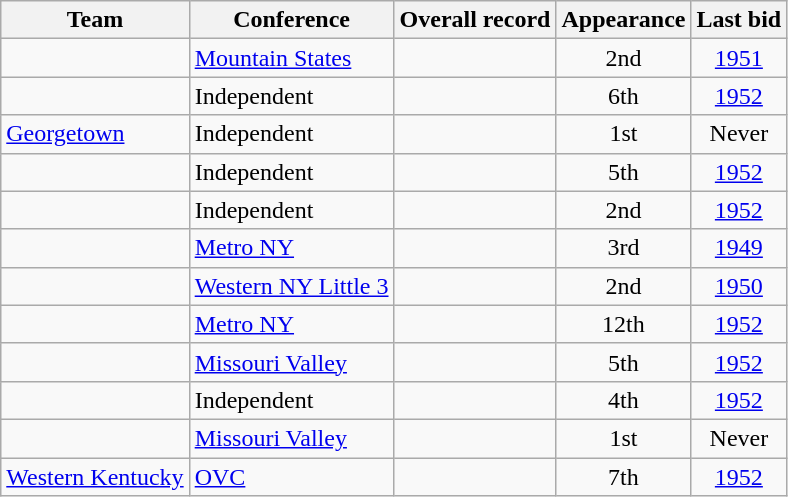<table class="wikitable sortable" style="text-align: center;">
<tr>
<th>Team</th>
<th>Conference</th>
<th data-sort-type="number">Overall record</th>
<th data-sort-type="number">Appearance</th>
<th>Last bid</th>
</tr>
<tr>
<td align=left></td>
<td align=left><a href='#'>Mountain States</a></td>
<td></td>
<td>2nd</td>
<td><a href='#'>1951</a></td>
</tr>
<tr>
<td align=left></td>
<td align=left>Independent</td>
<td></td>
<td>6th</td>
<td><a href='#'>1952</a></td>
</tr>
<tr>
<td align=left><a href='#'>Georgetown</a></td>
<td align=left>Independent</td>
<td></td>
<td>1st</td>
<td>Never</td>
</tr>
<tr>
<td align=left></td>
<td align=left>Independent</td>
<td></td>
<td>5th</td>
<td><a href='#'>1952</a></td>
</tr>
<tr>
<td align=left></td>
<td align=left>Independent</td>
<td></td>
<td>2nd</td>
<td><a href='#'>1952</a></td>
</tr>
<tr>
<td align=left></td>
<td align=left><a href='#'>Metro NY</a></td>
<td></td>
<td>3rd</td>
<td><a href='#'>1949</a></td>
</tr>
<tr>
<td align=left></td>
<td align=left><a href='#'>Western NY Little 3</a></td>
<td></td>
<td>2nd</td>
<td><a href='#'>1950</a></td>
</tr>
<tr>
<td align=left></td>
<td align=left><a href='#'>Metro NY</a></td>
<td></td>
<td>12th</td>
<td><a href='#'>1952</a></td>
</tr>
<tr>
<td align=left></td>
<td align=left><a href='#'>Missouri Valley</a></td>
<td></td>
<td>5th</td>
<td><a href='#'>1952</a></td>
</tr>
<tr>
<td align=left></td>
<td align=left>Independent</td>
<td></td>
<td>4th</td>
<td><a href='#'>1952</a></td>
</tr>
<tr>
<td align=left></td>
<td align=left><a href='#'>Missouri Valley</a></td>
<td></td>
<td>1st</td>
<td>Never</td>
</tr>
<tr>
<td align=left><a href='#'>Western Kentucky</a></td>
<td align=left><a href='#'>OVC</a></td>
<td></td>
<td>7th</td>
<td><a href='#'>1952</a></td>
</tr>
</table>
